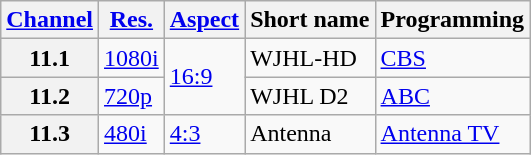<table class="wikitable">
<tr>
<th scope = "col"><a href='#'>Channel</a></th>
<th scope = "col"><a href='#'>Res.</a></th>
<th scope = "col"><a href='#'>Aspect</a></th>
<th scope = "col">Short name</th>
<th scope = "col">Programming</th>
</tr>
<tr>
<th scope = "row">11.1</th>
<td><a href='#'>1080i</a></td>
<td rowspan=2><a href='#'>16:9</a></td>
<td>WJHL-HD</td>
<td><a href='#'>CBS</a></td>
</tr>
<tr>
<th scope = "row">11.2</th>
<td><a href='#'>720p</a></td>
<td>WJHL D2</td>
<td><a href='#'>ABC</a></td>
</tr>
<tr>
<th scope = "row">11.3</th>
<td><a href='#'>480i</a></td>
<td><a href='#'>4:3</a></td>
<td>Antenna</td>
<td><a href='#'>Antenna TV</a></td>
</tr>
</table>
